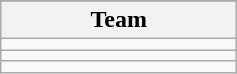<table class="wikitable">
<tr>
</tr>
<tr>
<th width=150>Team</th>
</tr>
<tr>
<td></td>
</tr>
<tr>
<td></td>
</tr>
<tr>
<td></td>
</tr>
</table>
